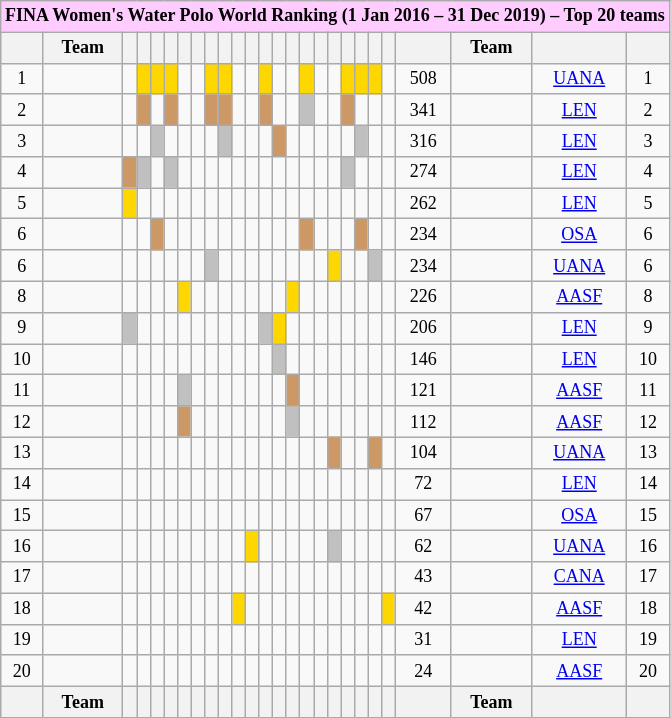<table class="wikitable" style="text-align: center; font-size: 75%; margin-left: 1em;">
<tr>
<th colspan="26" style="background-color: #ffccff;">FINA Women's Water Polo World Ranking (1 Jan 2016 – 31 Dec 2019) – Top 20 teams</th>
</tr>
<tr>
<th></th>
<th>Team</th>
<th><a href='#'></a></th>
<th><a href='#'></a></th>
<th><a href='#'></a></th>
<th><a href='#'></a></th>
<th><a href='#'></a></th>
<th></th>
<th><a href='#'></a></th>
<th><a href='#'></a></th>
<th><a href='#'></a></th>
<th></th>
<th><a href='#'></a></th>
<th><a href='#'></a></th>
<th><a href='#'></a></th>
<th><a href='#'></a></th>
<th><a href='#'></a></th>
<th><a href='#'></a></th>
<th><a href='#'></a></th>
<th><a href='#'></a></th>
<th><a href='#'></a></th>
<th><a href='#'></a></th>
<th></th>
<th>Team</th>
<th></th>
<th></th>
</tr>
<tr>
<td>1</td>
<td style="text-align: left;"></td>
<td></td>
<td style="background-color: gold;"></td>
<td style="background-color: gold;"></td>
<td style="background-color: gold;"></td>
<td></td>
<td></td>
<td style="background-color: gold;"></td>
<td style="background-color: gold;"></td>
<td></td>
<td></td>
<td style="background-color: gold;"></td>
<td></td>
<td></td>
<td style="background-color: gold;"></td>
<td></td>
<td></td>
<td style="background-color: gold;"></td>
<td style="background-color: gold;"></td>
<td style="background-color: gold;"></td>
<td></td>
<td>508</td>
<td style="text-align: left;"></td>
<td><a href='#'>UANA</a></td>
<td>1</td>
</tr>
<tr>
<td>2</td>
<td style="text-align: left;"></td>
<td></td>
<td style="background-color: #cc9966;"></td>
<td></td>
<td style="background-color: #cc9966;"></td>
<td></td>
<td></td>
<td style="background-color: #cc9966;"></td>
<td style="background-color: #cc9966;"></td>
<td></td>
<td></td>
<td style="background-color: #cc9966;"></td>
<td></td>
<td></td>
<td style="background-color: silver;"></td>
<td></td>
<td></td>
<td style="background-color: #cc9966;"></td>
<td></td>
<td></td>
<td></td>
<td>341</td>
<td style="text-align: left;"></td>
<td><a href='#'>LEN</a></td>
<td>2</td>
</tr>
<tr>
<td>3</td>
<td style="text-align: left;"></td>
<td></td>
<td></td>
<td style="background-color: silver;"></td>
<td></td>
<td></td>
<td></td>
<td></td>
<td style="background-color: silver;"></td>
<td></td>
<td></td>
<td></td>
<td style="background-color: #cc9966;"></td>
<td></td>
<td></td>
<td></td>
<td></td>
<td></td>
<td style="background-color: silver;"></td>
<td></td>
<td></td>
<td>316</td>
<td style="text-align: left;"></td>
<td><a href='#'>LEN</a></td>
<td>3</td>
</tr>
<tr>
<td>4</td>
<td style="text-align: left;"></td>
<td style="background-color: #cc9966;"></td>
<td style="background-color: silver;"></td>
<td></td>
<td style="background-color: silver;"></td>
<td></td>
<td></td>
<td></td>
<td></td>
<td></td>
<td></td>
<td></td>
<td></td>
<td></td>
<td></td>
<td></td>
<td></td>
<td style="background-color: silver;"></td>
<td></td>
<td></td>
<td></td>
<td>274</td>
<td style="text-align: left;"></td>
<td><a href='#'>LEN</a></td>
<td>4</td>
</tr>
<tr>
<td>5</td>
<td style="text-align: left;"></td>
<td style="background-color: gold;"></td>
<td></td>
<td></td>
<td></td>
<td></td>
<td></td>
<td></td>
<td></td>
<td></td>
<td></td>
<td></td>
<td></td>
<td></td>
<td></td>
<td></td>
<td></td>
<td></td>
<td></td>
<td></td>
<td></td>
<td>262</td>
<td style="text-align: left;"></td>
<td><a href='#'>LEN</a></td>
<td>5</td>
</tr>
<tr>
<td>6</td>
<td style="text-align: left;"></td>
<td></td>
<td></td>
<td style="background-color: #cc9966;"></td>
<td></td>
<td></td>
<td></td>
<td></td>
<td></td>
<td></td>
<td></td>
<td></td>
<td></td>
<td></td>
<td style="background-color: #cc9966;"></td>
<td></td>
<td></td>
<td></td>
<td style="background-color: #cc9966;"></td>
<td></td>
<td></td>
<td>234</td>
<td style="text-align: left;"></td>
<td><a href='#'>OSA</a></td>
<td>6</td>
</tr>
<tr>
<td>6</td>
<td style="text-align: left;"></td>
<td></td>
<td></td>
<td></td>
<td></td>
<td></td>
<td></td>
<td style="background-color: silver;"></td>
<td></td>
<td></td>
<td></td>
<td></td>
<td></td>
<td></td>
<td></td>
<td></td>
<td style="background-color: gold;"></td>
<td></td>
<td></td>
<td style="background-color: silver;"></td>
<td></td>
<td>234</td>
<td style="text-align: left;"></td>
<td><a href='#'>UANA</a></td>
<td>6</td>
</tr>
<tr>
<td>8</td>
<td style="text-align: left;"></td>
<td></td>
<td></td>
<td></td>
<td></td>
<td style="background-color: gold;"></td>
<td></td>
<td></td>
<td></td>
<td></td>
<td></td>
<td></td>
<td></td>
<td style="background-color: gold;"></td>
<td></td>
<td></td>
<td></td>
<td></td>
<td></td>
<td></td>
<td></td>
<td>226</td>
<td style="text-align: left;"></td>
<td><a href='#'>AASF</a></td>
<td>8</td>
</tr>
<tr>
<td>9</td>
<td style="text-align: left;"></td>
<td style="background-color: silver;"></td>
<td></td>
<td></td>
<td></td>
<td></td>
<td></td>
<td></td>
<td></td>
<td></td>
<td></td>
<td style="background-color: silver;"></td>
<td style="background-color: gold;"></td>
<td></td>
<td></td>
<td></td>
<td></td>
<td></td>
<td></td>
<td></td>
<td></td>
<td>206</td>
<td style="text-align: left;"></td>
<td><a href='#'>LEN</a></td>
<td>9</td>
</tr>
<tr>
<td>10</td>
<td style="text-align: left;"></td>
<td></td>
<td></td>
<td></td>
<td></td>
<td></td>
<td></td>
<td></td>
<td></td>
<td></td>
<td></td>
<td></td>
<td style="background-color: silver;"></td>
<td></td>
<td></td>
<td></td>
<td></td>
<td></td>
<td></td>
<td></td>
<td></td>
<td>146</td>
<td style="text-align: left;"></td>
<td><a href='#'>LEN</a></td>
<td>10</td>
</tr>
<tr>
<td>11</td>
<td style="text-align: left;"></td>
<td></td>
<td></td>
<td></td>
<td></td>
<td style="background-color: silver;"></td>
<td></td>
<td></td>
<td></td>
<td></td>
<td></td>
<td></td>
<td></td>
<td style="background-color: #cc9966;"></td>
<td></td>
<td></td>
<td></td>
<td></td>
<td></td>
<td></td>
<td></td>
<td>121</td>
<td style="text-align: left;"></td>
<td><a href='#'>AASF</a></td>
<td>11</td>
</tr>
<tr>
<td>12</td>
<td style="text-align: left;"></td>
<td></td>
<td></td>
<td></td>
<td></td>
<td style="background-color: #cc9966;"></td>
<td></td>
<td></td>
<td></td>
<td></td>
<td></td>
<td></td>
<td></td>
<td style="background-color: silver;"></td>
<td></td>
<td></td>
<td></td>
<td></td>
<td></td>
<td></td>
<td></td>
<td>112</td>
<td style="text-align: left;"></td>
<td><a href='#'>AASF</a></td>
<td>12</td>
</tr>
<tr>
<td>13</td>
<td style="text-align: left;"></td>
<td></td>
<td></td>
<td></td>
<td></td>
<td></td>
<td></td>
<td></td>
<td></td>
<td></td>
<td></td>
<td></td>
<td></td>
<td></td>
<td></td>
<td></td>
<td style="background-color: #cc9966;"></td>
<td></td>
<td></td>
<td style="background-color: #cc9966;"></td>
<td></td>
<td>104</td>
<td style="text-align: left;"></td>
<td><a href='#'>UANA</a></td>
<td>13</td>
</tr>
<tr>
<td>14</td>
<td style="text-align: left;"></td>
<td></td>
<td></td>
<td></td>
<td></td>
<td></td>
<td></td>
<td></td>
<td></td>
<td></td>
<td></td>
<td></td>
<td></td>
<td></td>
<td></td>
<td></td>
<td></td>
<td></td>
<td></td>
<td></td>
<td></td>
<td>72</td>
<td style="text-align: left;"></td>
<td><a href='#'>LEN</a></td>
<td>14</td>
</tr>
<tr>
<td>15</td>
<td style="text-align: left;"></td>
<td></td>
<td></td>
<td></td>
<td></td>
<td></td>
<td></td>
<td></td>
<td></td>
<td></td>
<td></td>
<td></td>
<td></td>
<td></td>
<td></td>
<td></td>
<td></td>
<td></td>
<td></td>
<td></td>
<td></td>
<td>67</td>
<td style="text-align: left;"></td>
<td><a href='#'>OSA</a></td>
<td>15</td>
</tr>
<tr>
<td>16</td>
<td style="text-align: left;"></td>
<td></td>
<td></td>
<td></td>
<td></td>
<td></td>
<td></td>
<td></td>
<td></td>
<td></td>
<td style="background-color: gold;"></td>
<td></td>
<td></td>
<td></td>
<td></td>
<td></td>
<td style="background-color: silver;"></td>
<td></td>
<td></td>
<td></td>
<td></td>
<td>62</td>
<td style="text-align: left;"></td>
<td><a href='#'>UANA</a></td>
<td>16</td>
</tr>
<tr>
<td>17</td>
<td style="text-align: left;"></td>
<td></td>
<td></td>
<td></td>
<td></td>
<td></td>
<td></td>
<td></td>
<td></td>
<td></td>
<td></td>
<td></td>
<td></td>
<td></td>
<td></td>
<td></td>
<td></td>
<td></td>
<td></td>
<td></td>
<td></td>
<td>43</td>
<td style="text-align: left;"></td>
<td><a href='#'>CANA</a></td>
<td>17</td>
</tr>
<tr>
<td>18</td>
<td style="text-align: left;"></td>
<td></td>
<td></td>
<td></td>
<td></td>
<td></td>
<td></td>
<td></td>
<td></td>
<td style="background-color: gold;"></td>
<td></td>
<td></td>
<td></td>
<td></td>
<td></td>
<td></td>
<td></td>
<td></td>
<td></td>
<td></td>
<td style="background-color: gold;"></td>
<td>42</td>
<td style="text-align: left;"></td>
<td><a href='#'>AASF</a></td>
<td>18</td>
</tr>
<tr>
<td>19</td>
<td style="text-align: left;"></td>
<td></td>
<td></td>
<td></td>
<td></td>
<td></td>
<td></td>
<td></td>
<td></td>
<td></td>
<td></td>
<td></td>
<td></td>
<td></td>
<td></td>
<td></td>
<td></td>
<td></td>
<td></td>
<td></td>
<td></td>
<td>31</td>
<td style="text-align: left;"></td>
<td><a href='#'>LEN</a></td>
<td>19</td>
</tr>
<tr>
<td>20</td>
<td style="text-align: left;"></td>
<td></td>
<td></td>
<td></td>
<td></td>
<td></td>
<td></td>
<td></td>
<td></td>
<td></td>
<td></td>
<td></td>
<td></td>
<td></td>
<td></td>
<td></td>
<td></td>
<td></td>
<td></td>
<td></td>
<td></td>
<td>24</td>
<td style="text-align: left;"></td>
<td><a href='#'>AASF</a></td>
<td>20</td>
</tr>
<tr>
<th></th>
<th>Team</th>
<th><a href='#'></a></th>
<th><a href='#'></a></th>
<th><a href='#'></a></th>
<th><a href='#'></a></th>
<th><a href='#'></a></th>
<th></th>
<th><a href='#'></a></th>
<th><a href='#'></a></th>
<th><a href='#'></a></th>
<th></th>
<th><a href='#'></a></th>
<th><a href='#'></a></th>
<th><a href='#'></a></th>
<th><a href='#'></a></th>
<th><a href='#'></a></th>
<th><a href='#'></a></th>
<th><a href='#'></a></th>
<th><a href='#'></a></th>
<th><a href='#'></a></th>
<th><a href='#'></a></th>
<th></th>
<th>Team</th>
<th></th>
<th></th>
</tr>
</table>
